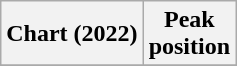<table class="wikitable plainrowheaders" style="text-align:center">
<tr>
<th scope="col">Chart (2022)</th>
<th scope="col">Peak<br>position</th>
</tr>
<tr>
</tr>
</table>
